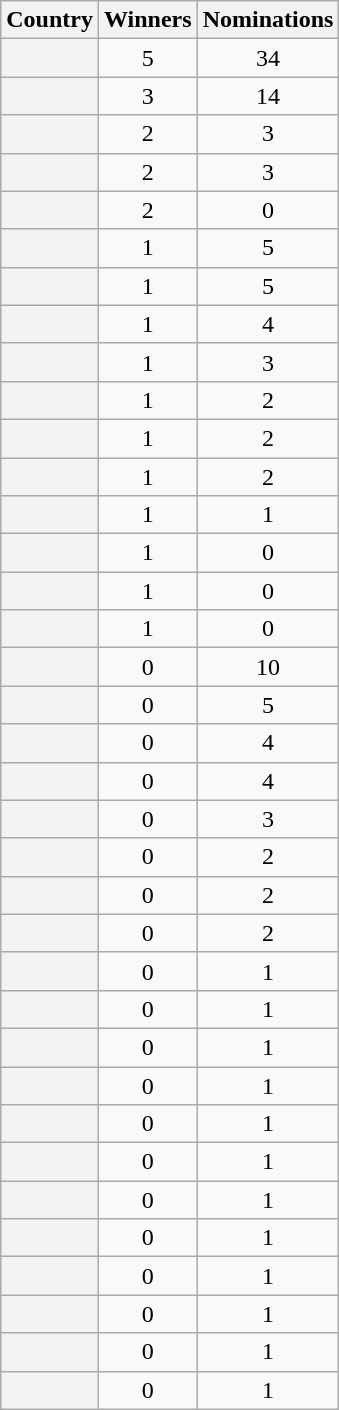<table class="sortable wikitable plainrowheaders" style="text-align:center">
<tr>
<th scope=col>Country</th>
<th scope=col data-sort-type=number>Winners</th>
<th scope=col data-sort-type=number>Nominations</th>
</tr>
<tr>
<th scope=row></th>
<td>5</td>
<td>34</td>
</tr>
<tr>
<th scope=row></th>
<td>3</td>
<td>14</td>
</tr>
<tr>
<th scope=row></th>
<td>2</td>
<td>3</td>
</tr>
<tr>
<th scope=row></th>
<td>2</td>
<td>3</td>
</tr>
<tr>
<th scope=row></th>
<td>2</td>
<td>0</td>
</tr>
<tr>
<th scope=row></th>
<td>1</td>
<td>5</td>
</tr>
<tr>
<th scope=row></th>
<td>1</td>
<td>5</td>
</tr>
<tr>
<th scope=row></th>
<td>1</td>
<td>4</td>
</tr>
<tr>
<th scope=row></th>
<td>1</td>
<td>3</td>
</tr>
<tr>
<th scope=row></th>
<td>1</td>
<td>2</td>
</tr>
<tr>
<th scope=row></th>
<td>1</td>
<td>2</td>
</tr>
<tr>
<th scope=row></th>
<td>1</td>
<td>2</td>
</tr>
<tr>
<th scope=row></th>
<td>1</td>
<td>1</td>
</tr>
<tr>
<th scope=row></th>
<td>1</td>
<td>0</td>
</tr>
<tr>
<th scope=row></th>
<td>1</td>
<td>0</td>
</tr>
<tr>
<th scope=row></th>
<td>1</td>
<td>0</td>
</tr>
<tr>
<th scope=row></th>
<td>0</td>
<td>10</td>
</tr>
<tr>
<th scope=row></th>
<td>0</td>
<td>5</td>
</tr>
<tr>
<th scope=row></th>
<td>0</td>
<td>4</td>
</tr>
<tr>
<th scope=row></th>
<td>0</td>
<td>4</td>
</tr>
<tr>
<th scope=row></th>
<td>0</td>
<td>3</td>
</tr>
<tr>
<th scope=row></th>
<td>0</td>
<td>2</td>
</tr>
<tr>
<th scope=row></th>
<td>0</td>
<td>2</td>
</tr>
<tr>
<th scope=row></th>
<td>0</td>
<td>2</td>
</tr>
<tr>
<th scope=row></th>
<td>0</td>
<td>1</td>
</tr>
<tr>
<th scope=row></th>
<td>0</td>
<td>1</td>
</tr>
<tr>
<th scope=row></th>
<td>0</td>
<td>1</td>
</tr>
<tr>
<th scope=row></th>
<td>0</td>
<td>1</td>
</tr>
<tr>
<th scope=row></th>
<td>0</td>
<td>1</td>
</tr>
<tr>
<th scope=row></th>
<td>0</td>
<td>1</td>
</tr>
<tr>
<th scope=row></th>
<td>0</td>
<td>1</td>
</tr>
<tr>
<th scope=row></th>
<td>0</td>
<td>1</td>
</tr>
<tr>
<th scope=row></th>
<td>0</td>
<td>1</td>
</tr>
<tr>
<th scope=row></th>
<td>0</td>
<td>1</td>
</tr>
<tr>
<th scope=row></th>
<td>0</td>
<td>1</td>
</tr>
<tr>
<th scope=row></th>
<td>0</td>
<td>1</td>
</tr>
</table>
